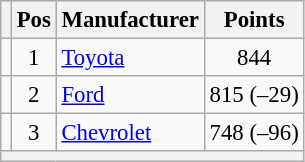<table class="wikitable" style="font-size: 95%">
<tr>
<th></th>
<th>Pos</th>
<th>Manufacturer</th>
<th>Points</th>
</tr>
<tr>
<td align="left"></td>
<td style="text-align:center;">1</td>
<td><a href='#'>Toyota</a></td>
<td style="text-align:center;">844</td>
</tr>
<tr>
<td align="left"></td>
<td style="text-align:center;">2</td>
<td><a href='#'>Ford</a></td>
<td style="text-align:center;">815 (–29)</td>
</tr>
<tr>
<td align="left"></td>
<td style="text-align:center;">3</td>
<td><a href='#'>Chevrolet</a></td>
<td style="text-align:center;">748 (–96)</td>
</tr>
<tr class="sortbottom">
<th colspan="9"></th>
</tr>
</table>
